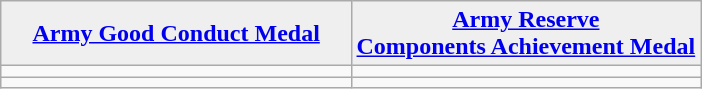<table class="wikitable" style="margin:1em auto;" align="center">
<tr>
<th width="50%" style="background:#efefef;"><a href='#'>Army Good Conduct Medal</a></th>
<th width="50%" style="background:#efefef;"><a href='#'>Army Reserve<br>Components Achievement Medal</a></th>
</tr>
<tr>
<td></td>
<td></td>
</tr>
<tr>
<td></td>
<td></td>
</tr>
</table>
